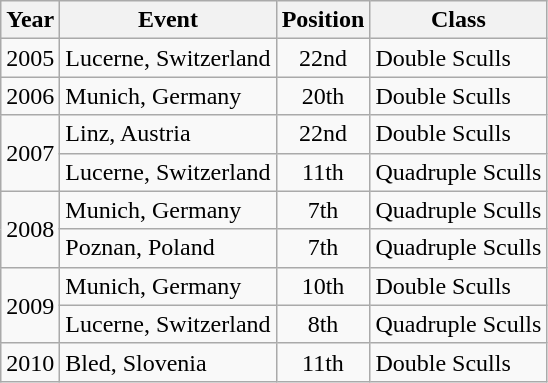<table class= "wikitable">
<tr>
<th>Year</th>
<th>Event</th>
<th>Position</th>
<th>Class</th>
</tr>
<tr>
<td>2005</td>
<td>Lucerne, Switzerland</td>
<td align="center">22nd</td>
<td>Double Sculls</td>
</tr>
<tr>
<td>2006</td>
<td>Munich, Germany</td>
<td align="center">20th</td>
<td>Double Sculls</td>
</tr>
<tr>
<td rowspan=2>2007</td>
<td>Linz, Austria</td>
<td align="center">22nd</td>
<td>Double Sculls</td>
</tr>
<tr>
<td>Lucerne, Switzerland</td>
<td align="center">11th</td>
<td>Quadruple Sculls</td>
</tr>
<tr>
<td rowspan=2>2008</td>
<td>Munich, Germany</td>
<td align="center">7th</td>
<td>Quadruple Sculls</td>
</tr>
<tr>
<td>Poznan, Poland</td>
<td align="center">7th</td>
<td>Quadruple Sculls</td>
</tr>
<tr>
<td rowspan=2>2009</td>
<td>Munich, Germany</td>
<td align="center">10th</td>
<td>Double Sculls</td>
</tr>
<tr>
<td>Lucerne, Switzerland</td>
<td align="center">8th</td>
<td>Quadruple Sculls</td>
</tr>
<tr>
<td rowspan=2>2010</td>
<td>Bled, Slovenia</td>
<td align="center">11th</td>
<td>Double Sculls</td>
</tr>
</table>
